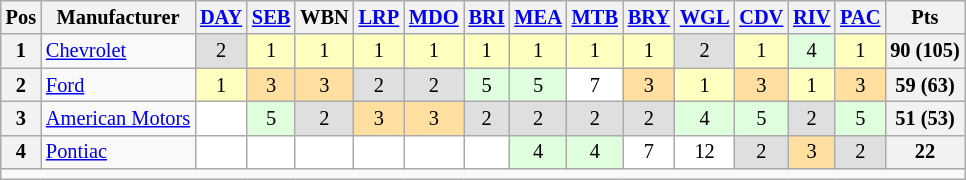<table class="wikitable" style="font-size: 85%; text-align: center;">
<tr valign="top">
<th valign="middle">Pos</th>
<th valign="middle">Manufacturer</th>
<th><a href='#'>DAY</a></th>
<th><a href='#'>SEB</a></th>
<th>WBN</th>
<th><a href='#'>LRP</a></th>
<th><a href='#'>MDO</a></th>
<th><a href='#'>BRI</a></th>
<th><a href='#'>MEA</a></th>
<th><a href='#'>MTB</a></th>
<th><a href='#'>BRY</a></th>
<th><a href='#'>WGL</a></th>
<th><a href='#'>CDV</a></th>
<th><a href='#'>RIV</a></th>
<th><a href='#'>PAC</a></th>
<th valign="middle">Pts</th>
</tr>
<tr>
<th>1</th>
<td align=left><a href='#'>Chevrolet</a></td>
<td style="background:#DFDFDF;">2</td>
<td style="background:#FFFFBF;">1</td>
<td style="background:#FFFFBF;">1</td>
<td style="background:#FFFFBF;">1</td>
<td style="background:#FFFFBF;">1</td>
<td style="background:#FFFFBF;">1</td>
<td style="background:#FFFFBF;">1</td>
<td style="background:#FFFFBF;">1</td>
<td style="background:#FFFFBF;">1</td>
<td style="background:#DFDFDF;">2</td>
<td style="background:#FFFFBF;">1</td>
<td style="background:#DFFFDF;">4</td>
<td style="background:#FFFFBF;">1</td>
<th>90 (105)</th>
</tr>
<tr>
<th>2</th>
<td align=left><a href='#'>Ford</a></td>
<td style="background:#FFFFBF;">1</td>
<td style="background:#FFDF9F;">3</td>
<td style="background:#FFDF9F;">3</td>
<td style="background:#DFDFDF;">2</td>
<td style="background:#DFDFDF;">2</td>
<td style="background:#DFFFDF;">5</td>
<td style="background:#DFFFDF;">5</td>
<td style="background:#FFFFFF;">7</td>
<td style="background:#FFDF9F;">3</td>
<td style="background:#FFFFBF;">1</td>
<td style="background:#FFDF9F;">3</td>
<td style="background:#FFFFBF;">1</td>
<td style="background:#FFDF9F;">3</td>
<th>59 (63)</th>
</tr>
<tr>
<th>3</th>
<td align=left><a href='#'>American Motors</a></td>
<td style="background:#FFFFFF;"></td>
<td style="background:#DFFFDF;">5</td>
<td style="background:#DFDFDF;">2</td>
<td style="background:#FFDF9F;">3</td>
<td style="background:#FFDF9F;">3</td>
<td style="background:#DFDFDF;">2</td>
<td style="background:#DFDFDF;">2</td>
<td style="background:#DFDFDF;">2</td>
<td style="background:#DFDFDF;">2</td>
<td style="background:#DFFFDF;">4</td>
<td style="background:#DFFFDF;">5</td>
<td style="background:#DFDFDF;">2</td>
<td style="background:#DFFFDF;">5</td>
<th>51 (53)</th>
</tr>
<tr>
<th>4</th>
<td align=left><a href='#'>Pontiac</a></td>
<td style="background:#FFFFFF;"></td>
<td style="background:#FFFFFF;"></td>
<td style="background:#FFFFFF;"></td>
<td style="background:#FFFFFF;"></td>
<td style="background:#FFFFFF;"></td>
<td style="background:#FFFFFF;"></td>
<td style="background:#DFFFDF;">4</td>
<td style="background:#DFFFDF;">4</td>
<td style="background:#FFFFFF;">7</td>
<td style="background:#FFFFFF;">12</td>
<td style="background:#DFDFDF;">2</td>
<td style="background:#FFDF9F;">3</td>
<td style="background:#DFDFDF;">2</td>
<th>22</th>
</tr>
<tr>
<td style="text-align:center;" colspan=16></td>
</tr>
</table>
